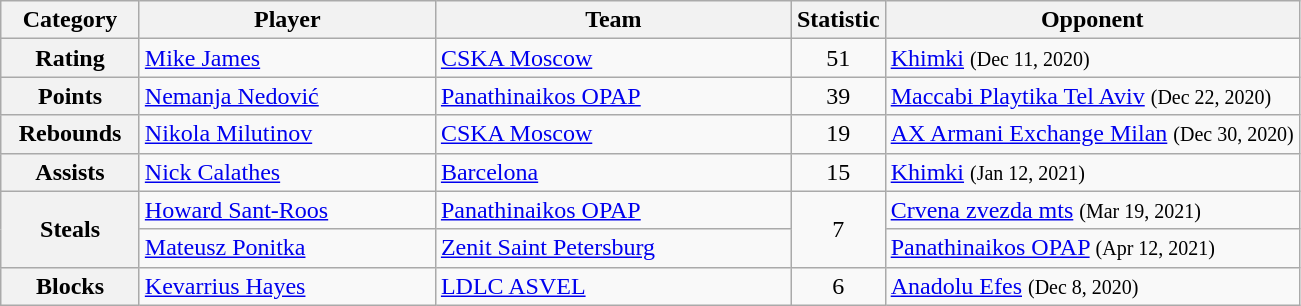<table class="wikitable">
<tr>
<th width=85>Category</th>
<th width=190>Player</th>
<th width=230>Team</th>
<th width=50>Statistic</th>
<th>Opponent</th>
</tr>
<tr>
<th>Rating</th>
<td> <a href='#'>Mike James</a></td>
<td> <a href='#'>CSKA Moscow</a></td>
<td style="text-align: center;">51</td>
<td> <a href='#'>Khimki</a> <small>(Dec 11, 2020)</small></td>
</tr>
<tr>
<th>Points</th>
<td> <a href='#'>Nemanja Nedović</a></td>
<td> <a href='#'>Panathinaikos OPAP</a></td>
<td style="text-align: center;">39</td>
<td> <a href='#'>Maccabi Playtika Tel Aviv</a> <small>(Dec 22, 2020)</small></td>
</tr>
<tr>
<th>Rebounds</th>
<td> <a href='#'>Nikola Milutinov</a></td>
<td> <a href='#'>CSKA Moscow</a></td>
<td style="text-align: center;">19</td>
<td> <a href='#'>AX Armani Exchange Milan</a> <small>(Dec 30, 2020)</small></td>
</tr>
<tr>
<th>Assists</th>
<td> <a href='#'>Nick Calathes</a></td>
<td> <a href='#'>Barcelona</a></td>
<td style="text-align: center;">15</td>
<td> <a href='#'>Khimki</a> <small>(Jan 12, 2021)</small></td>
</tr>
<tr>
<th rowspan=2>Steals</th>
<td> <a href='#'>Howard Sant-Roos</a></td>
<td> <a href='#'>Panathinaikos OPAP</a></td>
<td rowspan=2 style="text-align: center;">7</td>
<td> <a href='#'>Crvena zvezda mts</a> <small>(Mar 19, 2021)</small></td>
</tr>
<tr>
<td> <a href='#'>Mateusz Ponitka</a></td>
<td> <a href='#'>Zenit Saint Petersburg</a></td>
<td> <a href='#'>Panathinaikos OPAP</a> <small>(Apr 12, 2021)</small></td>
</tr>
<tr>
<th>Blocks</th>
<td> <a href='#'>Kevarrius Hayes</a></td>
<td> <a href='#'>LDLC ASVEL</a></td>
<td style="text-align: center;">6</td>
<td> <a href='#'>Anadolu Efes</a> <small>(Dec 8, 2020)</small></td>
</tr>
</table>
